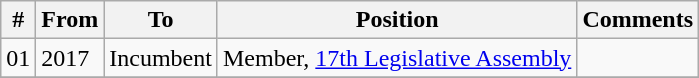<table class="wikitable sortable">
<tr>
<th>#</th>
<th>From</th>
<th>To</th>
<th>Position</th>
<th>Comments</th>
</tr>
<tr>
<td>01</td>
<td>2017</td>
<td>Incumbent</td>
<td>Member, <a href='#'>17th Legislative Assembly</a></td>
<td></td>
</tr>
<tr>
</tr>
</table>
